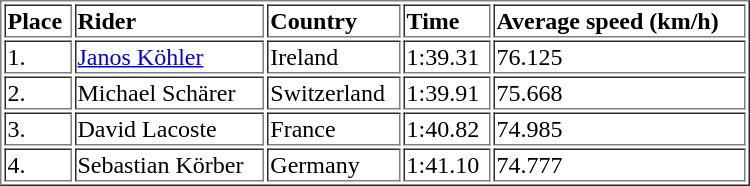<table border="1"  style="text-align:left; width:500px;">
<tr>
<th>Place</th>
<th>Rider</th>
<th>Country</th>
<th>Time</th>
<th>Average speed (km/h)</th>
</tr>
<tr>
<td>1.</td>
<td><a href='#'>Janos Köhler</a></td>
<td>Ireland</td>
<td>1:39.31</td>
<td>76.125</td>
</tr>
<tr>
<td>2.</td>
<td>Michael Schärer</td>
<td>Switzerland</td>
<td>1:39.91</td>
<td>75.668</td>
</tr>
<tr>
<td>3.</td>
<td>David Lacoste</td>
<td>France</td>
<td>1:40.82</td>
<td>74.985</td>
</tr>
<tr>
<td>4.</td>
<td>Sebastian Körber</td>
<td>Germany</td>
<td>1:41.10</td>
<td>74.777</td>
</tr>
</table>
